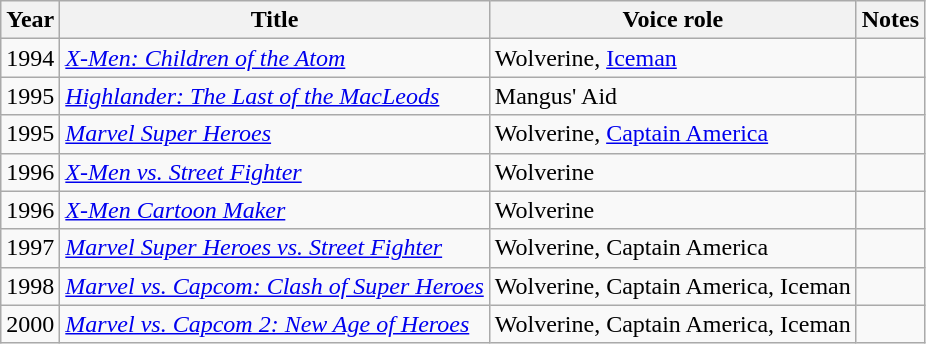<table class="wikitable sortable">
<tr>
<th>Year</th>
<th>Title</th>
<th>Voice role</th>
<th class="unsortable">Notes</th>
</tr>
<tr>
<td>1994</td>
<td><em><a href='#'>X-Men: Children of the Atom</a></em></td>
<td>Wolverine, <a href='#'>Iceman</a></td>
<td></td>
</tr>
<tr>
<td>1995</td>
<td><em><a href='#'>Highlander: The Last of the MacLeods</a></em></td>
<td>Mangus' Aid</td>
<td></td>
</tr>
<tr>
<td>1995</td>
<td><em><a href='#'>Marvel Super Heroes</a></em></td>
<td>Wolverine, <a href='#'>Captain America</a></td>
<td></td>
</tr>
<tr>
<td>1996</td>
<td><em><a href='#'>X-Men vs. Street Fighter</a></em></td>
<td>Wolverine</td>
<td></td>
</tr>
<tr>
<td>1996</td>
<td><em><a href='#'>X-Men Cartoon Maker</a></em></td>
<td>Wolverine</td>
<td></td>
</tr>
<tr>
<td>1997</td>
<td><em><a href='#'>Marvel Super Heroes vs. Street Fighter</a></em></td>
<td>Wolverine, Captain America</td>
<td></td>
</tr>
<tr>
<td>1998</td>
<td><em><a href='#'>Marvel vs. Capcom: Clash of Super Heroes</a></em></td>
<td>Wolverine, Captain America, Iceman</td>
<td></td>
</tr>
<tr>
<td>2000</td>
<td><em><a href='#'>Marvel vs. Capcom 2: New Age of Heroes</a></em></td>
<td>Wolverine, Captain America, Iceman</td>
<td></td>
</tr>
</table>
